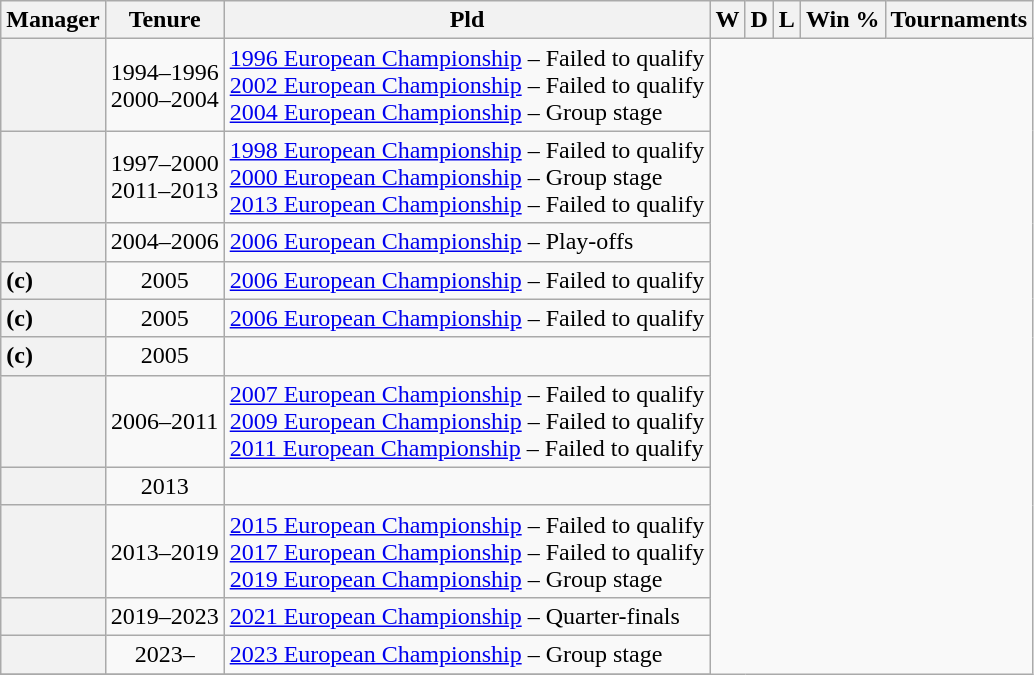<table class="wikitable sortable plainrowheaders" cellpadding="3" style="text-align: center;">
<tr>
<th scope="col">Manager</th>
<th scope="col">Tenure</th>
<th scope="col">Pld</th>
<th scope="col">W</th>
<th scope="col">D</th>
<th scope="col">L</th>
<th scope="col">Win %</th>
<th scope="col">Tournaments</th>
</tr>
<tr>
<th scope="row" style="text-align: left;"> </th>
<td>1994–1996<br>2000–2004<br></td>
<td style="text-align: left;"> <a href='#'>1996 European Championship</a> – Failed to qualify<br> <a href='#'>2002 European Championship</a> – Failed to qualify<br> <a href='#'>2004 European Championship</a> – Group stage</td>
</tr>
<tr>
<th scope="row" style="text-align: left;"> </th>
<td>1997–2000<br>2011–2013<br></td>
<td style="text-align: left;"> <a href='#'>1998 European Championship</a> – Failed to qualify<br> <a href='#'>2000 European Championship</a> – Group stage<br> <a href='#'>2013 European Championship</a> – Failed to qualify</td>
</tr>
<tr>
<th scope="row" style="text-align: left;"> </th>
<td>2004–2006<br></td>
<td style="text-align: left;"> <a href='#'>2006 European Championship</a> – Play-offs</td>
</tr>
<tr>
<th scope="row" style="text-align: left;">  (c)</th>
<td>2005<br></td>
<td style="text-align: left;"> <a href='#'>2006 European Championship</a> – Failed to qualify</td>
</tr>
<tr>
<th scope="row" style="text-align: left;">  (c)</th>
<td>2005<br></td>
<td style="text-align: left;"> <a href='#'>2006 European Championship</a> – Failed to qualify</td>
</tr>
<tr>
<th scope="row" style="text-align: left;">  (c)</th>
<td>2005<br></td>
<td></td>
</tr>
<tr>
<th scope="row" style="text-align: left;"> </th>
<td>2006–2011<br></td>
<td style="text-align: left;"> <a href='#'>2007 European Championship</a> – Failed to qualify<br> <a href='#'>2009 European Championship</a> – Failed to qualify<br> <a href='#'>2011 European Championship</a> – Failed to qualify</td>
</tr>
<tr>
<th scope="row" style="text-align: left;"> </th>
<td>2013<br></td>
<td></td>
</tr>
<tr>
<th scope="row" style="text-align: left;"> </th>
<td>2013–2019<br></td>
<td style="text-align: left;"> <a href='#'>2015 European Championship</a> – Failed to qualify<br> <a href='#'>2017 European Championship</a> – Failed to qualify<br> <a href='#'>2019 European Championship</a> – Group stage</td>
</tr>
<tr>
<th scope="row" style="text-align: left;"> </th>
<td>2019–2023<br></td>
<td style="text-align: left;"> <a href='#'>2021 European Championship</a> – Quarter-finals</td>
</tr>
<tr>
<th scope="row" style="text-align: left;"> </th>
<td>2023–<br></td>
<td style="text-align: left;"> <a href='#'>2023 European Championship</a> – Group stage</td>
</tr>
<tr>
</tr>
</table>
